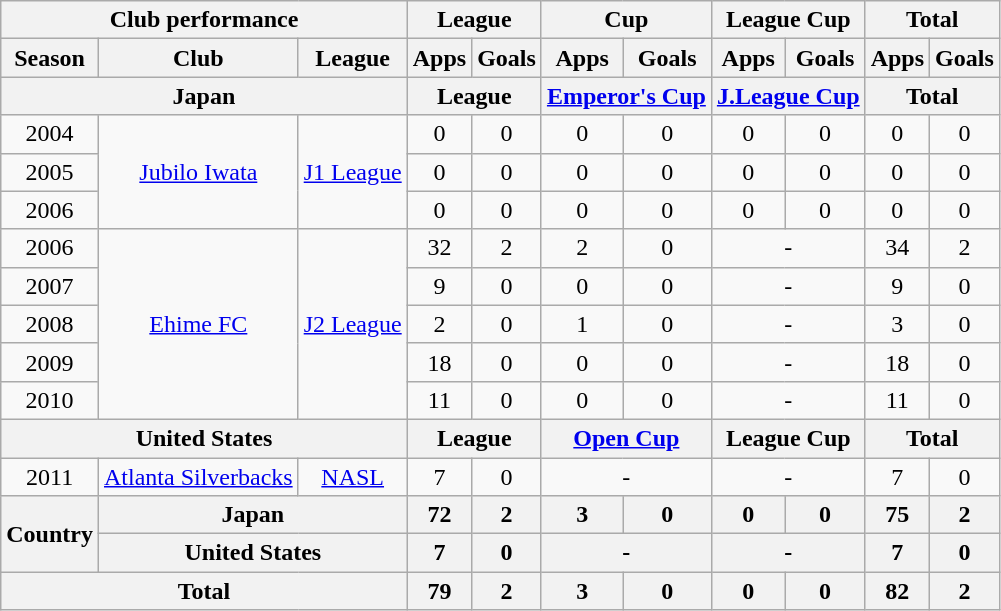<table class="wikitable" style="text-align:center;">
<tr>
<th colspan=3>Club performance</th>
<th colspan=2>League</th>
<th colspan=2>Cup</th>
<th colspan=2>League Cup</th>
<th colspan=2>Total</th>
</tr>
<tr>
<th>Season</th>
<th>Club</th>
<th>League</th>
<th>Apps</th>
<th>Goals</th>
<th>Apps</th>
<th>Goals</th>
<th>Apps</th>
<th>Goals</th>
<th>Apps</th>
<th>Goals</th>
</tr>
<tr>
<th colspan=3>Japan</th>
<th colspan=2>League</th>
<th colspan=2><a href='#'>Emperor's Cup</a></th>
<th colspan=2><a href='#'>J.League Cup</a></th>
<th colspan=2>Total</th>
</tr>
<tr>
<td>2004</td>
<td rowspan="3"><a href='#'>Jubilo Iwata</a></td>
<td rowspan="3"><a href='#'>J1 League</a></td>
<td>0</td>
<td>0</td>
<td>0</td>
<td>0</td>
<td>0</td>
<td>0</td>
<td>0</td>
<td>0</td>
</tr>
<tr>
<td>2005</td>
<td>0</td>
<td>0</td>
<td>0</td>
<td>0</td>
<td>0</td>
<td>0</td>
<td>0</td>
<td>0</td>
</tr>
<tr>
<td>2006</td>
<td>0</td>
<td>0</td>
<td>0</td>
<td>0</td>
<td>0</td>
<td>0</td>
<td>0</td>
<td>0</td>
</tr>
<tr>
<td>2006</td>
<td rowspan="5"><a href='#'>Ehime FC</a></td>
<td rowspan="5"><a href='#'>J2 League</a></td>
<td>32</td>
<td>2</td>
<td>2</td>
<td>0</td>
<td colspan="2">-</td>
<td>34</td>
<td>2</td>
</tr>
<tr>
<td>2007</td>
<td>9</td>
<td>0</td>
<td>0</td>
<td>0</td>
<td colspan="2">-</td>
<td>9</td>
<td>0</td>
</tr>
<tr>
<td>2008</td>
<td>2</td>
<td>0</td>
<td>1</td>
<td>0</td>
<td colspan="2">-</td>
<td>3</td>
<td>0</td>
</tr>
<tr>
<td>2009</td>
<td>18</td>
<td>0</td>
<td>0</td>
<td>0</td>
<td colspan="2">-</td>
<td>18</td>
<td>0</td>
</tr>
<tr>
<td>2010</td>
<td>11</td>
<td>0</td>
<td>0</td>
<td>0</td>
<td colspan="2">-</td>
<td>11</td>
<td>0</td>
</tr>
<tr>
<th colspan=3>United States</th>
<th colspan=2>League</th>
<th colspan=2><a href='#'>Open Cup</a></th>
<th colspan=2>League Cup</th>
<th colspan=2>Total</th>
</tr>
<tr>
<td>2011</td>
<td><a href='#'>Atlanta Silverbacks</a></td>
<td><a href='#'>NASL</a></td>
<td>7</td>
<td>0</td>
<td colspan="2">-</td>
<td colspan="2">-</td>
<td>7</td>
<td>0</td>
</tr>
<tr>
<th rowspan=2>Country</th>
<th colspan=2>Japan</th>
<th>72</th>
<th>2</th>
<th>3</th>
<th>0</th>
<th>0</th>
<th>0</th>
<th>75</th>
<th>2</th>
</tr>
<tr>
<th colspan=2>United States</th>
<th>7</th>
<th>0</th>
<th colspan="2">-</th>
<th colspan="2">-</th>
<th>7</th>
<th>0</th>
</tr>
<tr>
<th colspan=3>Total</th>
<th>79</th>
<th>2</th>
<th>3</th>
<th>0</th>
<th>0</th>
<th>0</th>
<th>82</th>
<th>2</th>
</tr>
</table>
